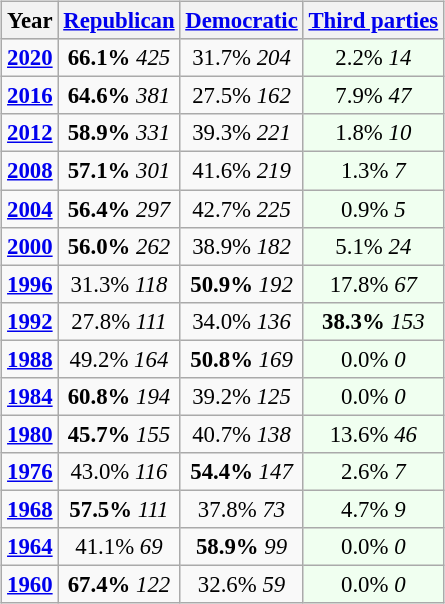<table class="wikitable" style="float:right; font-size:95%;">
<tr bgcolor=lightgrey>
<th>Year</th>
<th><a href='#'>Republican</a></th>
<th><a href='#'>Democratic</a></th>
<th><a href='#'>Third parties</a></th>
</tr>
<tr>
<td style="text-align:center;" ><strong><a href='#'>2020</a></strong></td>
<td style="text-align:center;" ><strong>66.1%</strong> <em>425</em></td>
<td style="text-align:center;" >31.7% <em>204</em></td>
<td style="text-align:center; background:honeyDew;">2.2% <em>14</em></td>
</tr>
<tr>
<td style="text-align:center;" ><strong><a href='#'>2016</a></strong></td>
<td style="text-align:center;" ><strong>64.6%</strong> <em>381</em></td>
<td style="text-align:center;" >27.5% <em>162</em></td>
<td style="text-align:center; background:honeyDew;">7.9% <em>47</em></td>
</tr>
<tr>
<td style="text-align:center;" ><strong><a href='#'>2012</a></strong></td>
<td style="text-align:center;" ><strong>58.9%</strong> <em>331</em></td>
<td style="text-align:center;" >39.3% <em>221</em></td>
<td style="text-align:center; background:honeyDew;">1.8% <em>10</em></td>
</tr>
<tr>
<td style="text-align:center;" ><strong><a href='#'>2008</a></strong></td>
<td style="text-align:center;" ><strong>57.1%</strong> <em>301</em></td>
<td style="text-align:center;" >41.6% <em>219</em></td>
<td style="text-align:center; background:honeyDew;">1.3% <em>7</em></td>
</tr>
<tr>
<td style="text-align:center;" ><strong><a href='#'>2004</a></strong></td>
<td style="text-align:center;" ><strong>56.4%</strong> <em>297</em></td>
<td style="text-align:center;" >42.7% <em>225</em></td>
<td style="text-align:center; background:honeyDew;">0.9% <em>5</em></td>
</tr>
<tr>
<td style="text-align:center;" ><strong><a href='#'>2000</a></strong></td>
<td style="text-align:center;" ><strong>56.0%</strong> <em>262</em></td>
<td style="text-align:center;" >38.9% <em>182</em></td>
<td style="text-align:center; background:honeyDew;">5.1% <em>24</em></td>
</tr>
<tr>
<td style="text-align:center;" ><strong><a href='#'>1996</a></strong></td>
<td style="text-align:center;" >31.3% <em>118</em></td>
<td style="text-align:center;" ><strong>50.9%</strong> <em>192</em></td>
<td style="text-align:center; background:honeyDew;">17.8% <em>67</em></td>
</tr>
<tr>
<td style="text-align:center;" ><strong><a href='#'>1992</a></strong></td>
<td style="text-align:center;" >27.8% <em>111</em></td>
<td style="text-align:center;" >34.0% <em>136</em></td>
<td style="text-align:center; background:honeyDew;"><strong>38.3%</strong> <em>153</em></td>
</tr>
<tr>
<td style="text-align:center;" ><strong><a href='#'>1988</a></strong></td>
<td style="text-align:center;" >49.2% <em>164</em></td>
<td style="text-align:center;" ><strong>50.8%</strong> <em>169</em></td>
<td style="text-align:center; background:honeyDew;">0.0% <em>0</em></td>
</tr>
<tr>
<td style="text-align:center;" ><strong><a href='#'>1984</a></strong></td>
<td style="text-align:center;" ><strong>60.8%</strong> <em>194</em></td>
<td style="text-align:center;" >39.2% <em>125</em></td>
<td style="text-align:center; background:honeyDew;">0.0% <em>0</em></td>
</tr>
<tr>
<td style="text-align:center;" ><strong><a href='#'>1980</a></strong></td>
<td style="text-align:center;" ><strong>45.7%</strong> <em>155</em></td>
<td style="text-align:center;" >40.7% <em>138</em></td>
<td style="text-align:center; background:honeyDew;">13.6% <em>46</em></td>
</tr>
<tr>
<td style="text-align:center;" ><strong><a href='#'>1976</a></strong></td>
<td style="text-align:center;" >43.0% <em>116</em></td>
<td style="text-align:center;" ><strong>54.4%</strong> <em>147</em></td>
<td style="text-align:center; background:honeyDew;">2.6% <em>7</em></td>
</tr>
<tr>
<td style="text-align:center;" ><strong><a href='#'>1968</a></strong></td>
<td style="text-align:center;" ><strong>57.5%</strong> <em>111</em></td>
<td style="text-align:center;" >37.8% <em>73</em></td>
<td style="text-align:center; background:honeyDew;">4.7% <em>9</em></td>
</tr>
<tr>
<td style="text-align:center;" ><strong><a href='#'>1964</a></strong></td>
<td style="text-align:center;" >41.1% <em>69</em></td>
<td style="text-align:center;" ><strong>58.9%</strong> <em>99</em></td>
<td style="text-align:center; background:honeyDew;">0.0% <em>0</em></td>
</tr>
<tr>
<td style="text-align:center;" ><strong><a href='#'>1960</a></strong></td>
<td style="text-align:center;" ><strong>67.4%</strong> <em>122</em></td>
<td style="text-align:center;" >32.6% <em>59</em></td>
<td style="text-align:center; background:honeyDew;">0.0% <em>0</em></td>
</tr>
</table>
